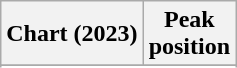<table class="wikitable sortable plainrowheaders" style="text-align:center">
<tr>
<th scope="col">Chart (2023)</th>
<th scope="col">Peak<br>position</th>
</tr>
<tr>
</tr>
<tr>
</tr>
</table>
